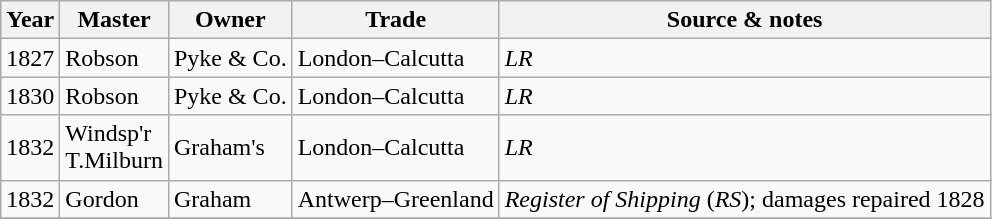<table class=" wikitable">
<tr>
<th>Year</th>
<th>Master</th>
<th>Owner</th>
<th>Trade</th>
<th>Source & notes</th>
</tr>
<tr>
<td>1827</td>
<td>Robson</td>
<td>Pyke & Co.</td>
<td>London–Calcutta</td>
<td><em>LR</em></td>
</tr>
<tr>
<td>1830</td>
<td>Robson</td>
<td>Pyke & Co.</td>
<td>London–Calcutta</td>
<td><em>LR</em></td>
</tr>
<tr>
<td>1832</td>
<td>Windsp'r<br>T.Milburn</td>
<td>Graham's</td>
<td>London–Calcutta</td>
<td><em>LR</em></td>
</tr>
<tr>
<td>1832</td>
<td>Gordon</td>
<td>Graham</td>
<td>Antwerp–Greenland</td>
<td><em>Register of Shipping</em> (<em>RS</em>); damages repaired 1828</td>
</tr>
<tr>
</tr>
</table>
